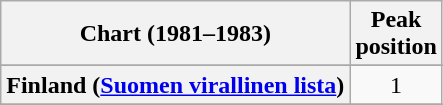<table class="wikitable sortable plainrowheaders" style="text-align:center">
<tr>
<th scope="col">Chart (1981–1983)</th>
<th scope="col">Peak<br>position</th>
</tr>
<tr>
</tr>
<tr>
<th scope="row">Finland (<a href='#'>Suomen virallinen lista</a>)</th>
<td>1</td>
</tr>
<tr>
</tr>
<tr>
</tr>
<tr>
</tr>
</table>
